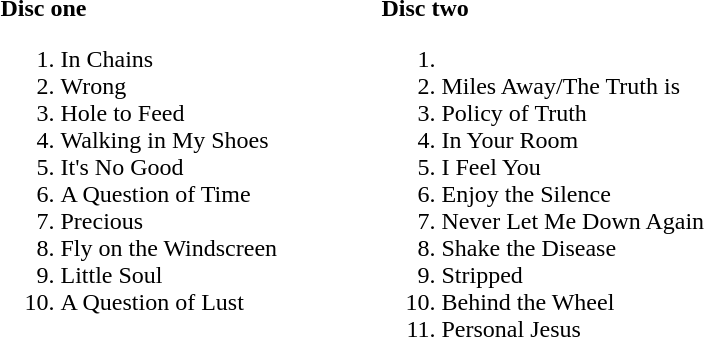<table>
<tr>
<td width=250 valign=top><br><strong>Disc one</strong><ol><li>In Chains</li><li>Wrong</li><li>Hole to Feed</li><li>Walking in My Shoes</li><li>It's No Good</li><li>A Question of Time</li><li>Precious</li><li>Fly on the Windscreen</li><li>Little Soul</li><li>A Question of Lust</li></ol></td>
<td width=250 valign=top><br><strong>Disc two</strong><ol><li><li>Miles Away/The Truth is</li><li>Policy of Truth</li><li>In Your Room</li><li>I Feel You</li><li>Enjoy the Silence</li><li>Never Let Me Down Again</li><li>Shake the Disease</li><li>Stripped</li><li>Behind the Wheel</li><li>Personal Jesus</li></ol></td>
</tr>
</table>
